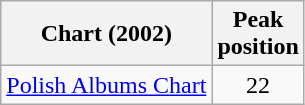<table class="wikitable sortable">
<tr>
<th>Chart (2002)</th>
<th>Peak<br>position</th>
</tr>
<tr>
<td><a href='#'>Polish Albums Chart</a></td>
<td style="text-align:center;">22</td>
</tr>
</table>
